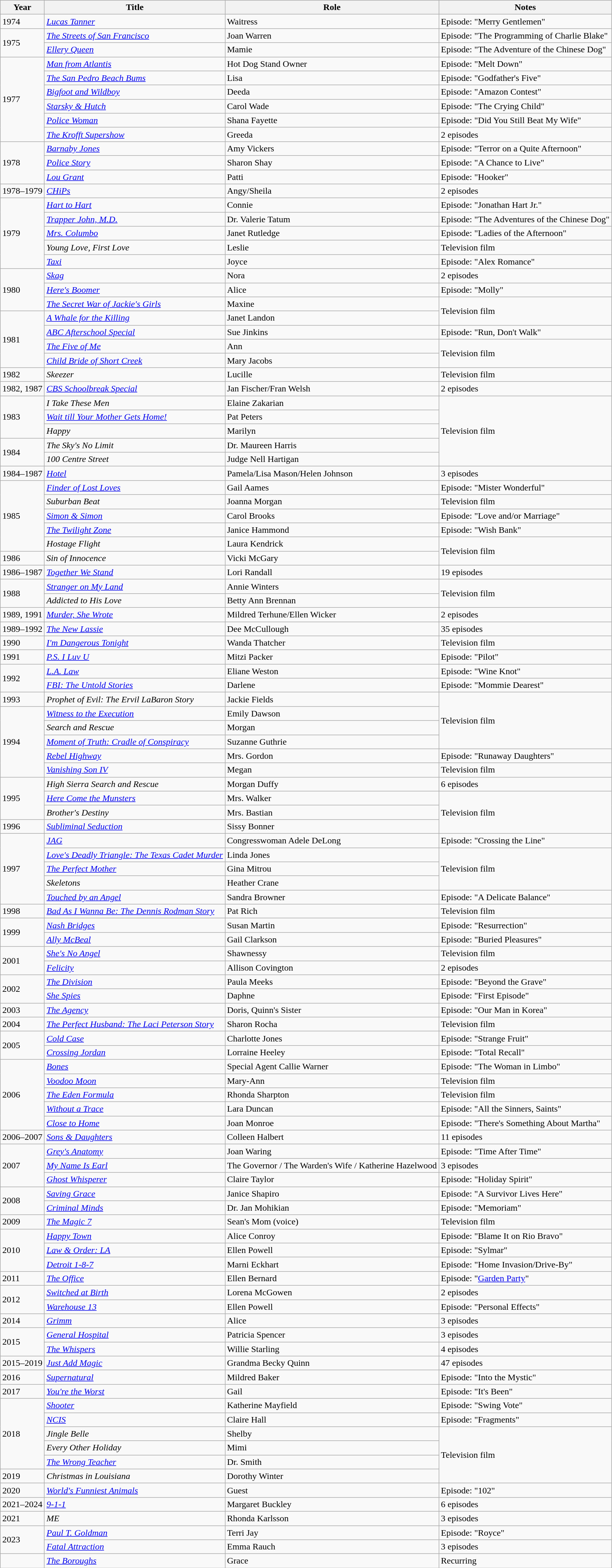<table class="wikitable sortable plainrowheaders">
<tr>
<th scope="col">Year</th>
<th scope="col">Title</th>
<th scope="col">Role</th>
<th scope="col">Notes</th>
</tr>
<tr>
<td scope="row">1974</td>
<td><em><a href='#'>Lucas Tanner</a></em></td>
<td>Waitress</td>
<td>Episode: "Merry Gentlemen"</td>
</tr>
<tr>
<td rowspan="2" scope="row">1975</td>
<td><em><a href='#'>The Streets of San Francisco</a></em></td>
<td>Joan Warren</td>
<td>Episode: "The Programming of Charlie Blake"</td>
</tr>
<tr>
<td><em><a href='#'>Ellery Queen</a></em></td>
<td>Mamie</td>
<td>Episode: "The Adventure of the Chinese Dog"</td>
</tr>
<tr>
<td rowspan="6" scope="row">1977</td>
<td><em><a href='#'>Man from Atlantis</a></em></td>
<td>Hot Dog Stand Owner</td>
<td>Episode: "Melt Down"</td>
</tr>
<tr>
<td><em><a href='#'>The San Pedro Beach Bums</a></em></td>
<td>Lisa</td>
<td>Episode: "Godfather's Five"</td>
</tr>
<tr>
<td><em><a href='#'>Bigfoot and Wildboy</a></em></td>
<td>Deeda</td>
<td>Episode: "Amazon Contest"</td>
</tr>
<tr>
<td><em><a href='#'>Starsky & Hutch</a></em></td>
<td>Carol Wade</td>
<td>Episode: "The Crying Child"</td>
</tr>
<tr>
<td><em><a href='#'>Police Woman</a></em></td>
<td>Shana Fayette</td>
<td>Episode: "Did You Still Beat My Wife"</td>
</tr>
<tr>
<td><em><a href='#'>The Krofft Supershow</a></em></td>
<td>Greeda</td>
<td>2 episodes</td>
</tr>
<tr>
<td rowspan="3" scope="row">1978</td>
<td><em><a href='#'>Barnaby Jones</a></em></td>
<td>Amy Vickers</td>
<td>Episode: "Terror on a Quite Afternoon"</td>
</tr>
<tr>
<td><em><a href='#'>Police Story</a></em></td>
<td>Sharon Shay</td>
<td>Episode: "A Chance to Live"</td>
</tr>
<tr>
<td><em><a href='#'>Lou Grant</a></em></td>
<td>Patti</td>
<td>Episode: "Hooker"</td>
</tr>
<tr>
<td scope="row">1978–1979</td>
<td><em><a href='#'>CHiPs</a></em></td>
<td>Angy/Sheila</td>
<td>2 episodes</td>
</tr>
<tr>
<td rowspan="5" scope="row">1979</td>
<td><em><a href='#'>Hart to Hart</a></em></td>
<td>Connie</td>
<td>Episode: "Jonathan Hart Jr."</td>
</tr>
<tr>
<td><em><a href='#'>Trapper John, M.D.</a></em></td>
<td>Dr. Valerie Tatum</td>
<td>Episode: "The Adventures of the Chinese Dog"</td>
</tr>
<tr>
<td><em><a href='#'>Mrs. Columbo</a></em></td>
<td>Janet Rutledge</td>
<td>Episode: "Ladies of the Afternoon"</td>
</tr>
<tr>
<td><em>Young Love, First Love</em></td>
<td>Leslie</td>
<td>Television film</td>
</tr>
<tr>
<td><em><a href='#'>Taxi</a></em></td>
<td>Joyce</td>
<td>Episode: "Alex Romance"</td>
</tr>
<tr>
<td rowspan="3" scope="row">1980</td>
<td><em><a href='#'>Skag</a></em></td>
<td>Nora</td>
<td>2 episodes</td>
</tr>
<tr>
<td><em><a href='#'>Here's Boomer</a></em></td>
<td>Alice</td>
<td>Episode: "Molly"</td>
</tr>
<tr>
<td><em><a href='#'>The Secret War of Jackie's Girls</a></em></td>
<td>Maxine</td>
<td rowspan="2">Television film</td>
</tr>
<tr>
<td rowspan="4">1981</td>
<td><em><a href='#'>A Whale for the Killing</a></em></td>
<td>Janet Landon</td>
</tr>
<tr>
<td><em><a href='#'>ABC Afterschool Special</a></em></td>
<td>Sue Jinkins</td>
<td>Episode: "Run, Don't Walk"</td>
</tr>
<tr>
<td><em><a href='#'>The Five of Me</a></em></td>
<td>Ann</td>
<td rowspan="2">Television film</td>
</tr>
<tr>
<td><em><a href='#'>Child Bride of Short Creek</a></em></td>
<td>Mary Jacobs</td>
</tr>
<tr>
<td scope="row">1982</td>
<td><em>Skeezer</em></td>
<td>Lucille</td>
<td>Television film</td>
</tr>
<tr>
<td scope="row">1982, 1987</td>
<td><em><a href='#'>CBS Schoolbreak Special</a></em></td>
<td>Jan Fischer/Fran Welsh</td>
<td>2 episodes</td>
</tr>
<tr>
<td rowspan="3">1983</td>
<td><em>I Take These Men</em></td>
<td>Elaine Zakarian</td>
<td rowspan="5">Television film</td>
</tr>
<tr>
<td><em><a href='#'>Wait till Your Mother Gets Home!</a></em></td>
<td>Pat Peters</td>
</tr>
<tr>
<td><em>Happy</em></td>
<td>Marilyn</td>
</tr>
<tr>
<td rowspan="2" scope="row">1984</td>
<td><em>The Sky's No Limit</em></td>
<td>Dr. Maureen Harris</td>
</tr>
<tr>
<td><em>100 Centre Street</em></td>
<td>Judge Nell Hartigan</td>
</tr>
<tr>
<td scope="row">1984–1987</td>
<td><em><a href='#'>Hotel</a></em></td>
<td>Pamela/Lisa Mason/Helen Johnson</td>
<td>3 episodes</td>
</tr>
<tr>
<td rowspan="5" scope="row">1985</td>
<td><em><a href='#'>Finder of Lost Loves</a></em></td>
<td>Gail Aames</td>
<td>Episode: "Mister Wonderful"</td>
</tr>
<tr>
<td><em>Suburban Beat</em></td>
<td>Joanna Morgan</td>
<td>Television film</td>
</tr>
<tr>
<td><em><a href='#'>Simon & Simon</a></em></td>
<td>Carol Brooks</td>
<td>Episode: "Love and/or Marriage"</td>
</tr>
<tr>
<td><em><a href='#'>The Twilight Zone</a></em></td>
<td>Janice Hammond</td>
<td>Episode: "Wish Bank"</td>
</tr>
<tr>
<td><em>Hostage Flight</em></td>
<td>Laura Kendrick</td>
<td rowspan="2">Television film</td>
</tr>
<tr>
<td>1986</td>
<td><em>Sin of Innocence</em></td>
<td>Vicki McGary</td>
</tr>
<tr>
<td scope="row">1986–1987</td>
<td><em><a href='#'>Together We Stand</a></em></td>
<td>Lori Randall</td>
<td>19 episodes</td>
</tr>
<tr>
<td rowspan="2" scope="row">1988</td>
<td><em><a href='#'>Stranger on My Land</a></em></td>
<td>Annie Winters</td>
<td rowspan="2">Television film</td>
</tr>
<tr>
<td><em>Addicted to His Love</em></td>
<td>Betty Ann Brennan</td>
</tr>
<tr>
<td scope="row">1989, 1991</td>
<td><em><a href='#'>Murder, She Wrote</a></em></td>
<td>Mildred Terhune/Ellen Wicker</td>
<td>2 episodes</td>
</tr>
<tr>
<td scope="row">1989–1992</td>
<td><em><a href='#'>The New Lassie</a></em></td>
<td>Dee McCullough</td>
<td>35 episodes</td>
</tr>
<tr>
<td scope="row">1990</td>
<td><em><a href='#'>I'm Dangerous Tonight</a></em></td>
<td>Wanda Thatcher</td>
<td>Television film</td>
</tr>
<tr>
<td>1991</td>
<td><em><a href='#'>P.S. I Luv U</a></em></td>
<td>Mitzi Packer</td>
<td>Episode: "Pilot"</td>
</tr>
<tr>
<td rowspan="2">1992</td>
<td><em><a href='#'>L.A. Law</a></em></td>
<td>Eliane Weston</td>
<td>Episode: "Wine Knot"</td>
</tr>
<tr>
<td><em><a href='#'>FBI: The Untold Stories</a></em></td>
<td>Darlene</td>
<td>Episode: "Mommie Dearest"</td>
</tr>
<tr>
<td>1993</td>
<td><em>Prophet of Evil: The Ervil LaBaron Story</em></td>
<td>Jackie Fields</td>
<td rowspan="4">Television film</td>
</tr>
<tr>
<td rowspan="5" scope="row">1994</td>
<td><em><a href='#'>Witness to the Execution</a></em></td>
<td>Emily Dawson</td>
</tr>
<tr>
<td><em>Search and Rescue</em></td>
<td>Morgan</td>
</tr>
<tr>
<td><em><a href='#'>Moment of Truth: Cradle of Conspiracy</a></em></td>
<td>Suzanne Guthrie</td>
</tr>
<tr>
<td><em><a href='#'>Rebel Highway</a></em></td>
<td>Mrs. Gordon</td>
<td>Episode: "Runaway Daughters"</td>
</tr>
<tr>
<td><em><a href='#'>Vanishing Son IV</a></em></td>
<td>Megan</td>
<td>Television film</td>
</tr>
<tr>
<td rowspan="3">1995</td>
<td><em>High Sierra Search and Rescue</em></td>
<td>Morgan Duffy</td>
<td>6 episodes</td>
</tr>
<tr>
<td><em><a href='#'>Here Come the Munsters</a></em></td>
<td>Mrs. Walker</td>
<td rowspan="3">Television film</td>
</tr>
<tr>
<td><em>Brother's Destiny</em></td>
<td>Mrs. Bastian</td>
</tr>
<tr>
<td>1996</td>
<td><em><a href='#'>Subliminal Seduction</a></em></td>
<td>Sissy Bonner</td>
</tr>
<tr>
<td rowspan="5">1997</td>
<td><em><a href='#'>JAG</a></em></td>
<td>Congresswoman Adele DeLong</td>
<td>Episode: "Crossing the Line"</td>
</tr>
<tr>
<td><em><a href='#'>Love's Deadly Triangle: The Texas Cadet Murder</a></em></td>
<td>Linda Jones</td>
<td rowspan="3">Television film</td>
</tr>
<tr>
<td><em><a href='#'>The Perfect Mother</a></em></td>
<td>Gina Mitrou</td>
</tr>
<tr>
<td><em>Skeletons</em></td>
<td>Heather Crane</td>
</tr>
<tr>
<td><em><a href='#'>Touched by an Angel</a></em></td>
<td>Sandra Browner</td>
<td>Episode: "A Delicate Balance"</td>
</tr>
<tr>
<td scope="row">1998</td>
<td><em><a href='#'>Bad As I Wanna Be: The Dennis Rodman Story</a></em></td>
<td>Pat Rich</td>
<td>Television film</td>
</tr>
<tr>
<td rowspan="2" scope="row">1999</td>
<td><em><a href='#'>Nash Bridges</a></em></td>
<td>Susan Martin</td>
<td>Episode: "Resurrection"</td>
</tr>
<tr>
<td><em><a href='#'>Ally McBeal</a></em></td>
<td>Gail Clarkson</td>
<td>Episode: "Buried Pleasures"</td>
</tr>
<tr>
<td rowspan="2" scope="row">2001</td>
<td><em><a href='#'>She's No Angel</a></em></td>
<td>Shawnessy</td>
<td>Television film</td>
</tr>
<tr>
<td><em><a href='#'>Felicity</a></em></td>
<td>Allison Covington</td>
<td>2 episodes</td>
</tr>
<tr>
<td rowspan="2" scope="row">2002</td>
<td><em><a href='#'>The Division</a></em></td>
<td>Paula Meeks</td>
<td>Episode: "Beyond the Grave"</td>
</tr>
<tr>
<td><em><a href='#'>She Spies</a></em></td>
<td>Daphne</td>
<td>Episode: "First Episode"</td>
</tr>
<tr>
<td scope="row">2003</td>
<td><em><a href='#'>The Agency</a></em></td>
<td>Doris, Quinn's Sister</td>
<td>Episode: "Our Man in Korea"</td>
</tr>
<tr>
<td scope="row">2004</td>
<td><em><a href='#'>The Perfect Husband: The Laci Peterson Story</a></em></td>
<td>Sharon Rocha</td>
<td>Television film</td>
</tr>
<tr>
<td rowspan="2" scope="row">2005</td>
<td><em><a href='#'>Cold Case</a></em></td>
<td>Charlotte Jones</td>
<td>Episode: "Strange Fruit"</td>
</tr>
<tr>
<td><em><a href='#'>Crossing Jordan</a></em></td>
<td>Lorraine Heeley</td>
<td>Episode: "Total Recall"</td>
</tr>
<tr>
<td rowspan="5" scope="row">2006</td>
<td><em><a href='#'>Bones</a></em></td>
<td>Special Agent Callie Warner</td>
<td>Episode: "The Woman in Limbo"</td>
</tr>
<tr>
<td><em><a href='#'>Voodoo Moon</a></em></td>
<td>Mary-Ann</td>
<td>Television film</td>
</tr>
<tr>
<td><em><a href='#'>The Eden Formula</a></em></td>
<td>Rhonda Sharpton</td>
<td>Television film</td>
</tr>
<tr>
<td><em><a href='#'>Without a Trace</a></em></td>
<td>Lara Duncan</td>
<td>Episode: "All the Sinners, Saints"</td>
</tr>
<tr>
<td><em><a href='#'>Close to Home</a></em></td>
<td>Joan Monroe</td>
<td>Episode: "There's Something About Martha"</td>
</tr>
<tr>
<td scope="row">2006–2007</td>
<td><em><a href='#'>Sons & Daughters</a></em></td>
<td>Colleen Halbert</td>
<td>11 episodes</td>
</tr>
<tr>
<td rowspan="3" scope="row">2007</td>
<td><em><a href='#'>Grey's Anatomy</a></em></td>
<td>Joan Waring</td>
<td>Episode: "Time After Time"</td>
</tr>
<tr>
<td><em><a href='#'>My Name Is Earl</a></em></td>
<td>The Governor / The Warden's Wife / Katherine Hazelwood</td>
<td>3 episodes</td>
</tr>
<tr>
<td><em><a href='#'>Ghost Whisperer</a></em></td>
<td>Claire Taylor</td>
<td>Episode: "Holiday Spirit"</td>
</tr>
<tr>
<td rowspan="2" scope="row">2008</td>
<td><em><a href='#'>Saving Grace</a></em></td>
<td>Janice Shapiro</td>
<td>Episode: "A Survivor Lives Here"</td>
</tr>
<tr>
<td><em><a href='#'>Criminal Minds</a></em></td>
<td>Dr. Jan Mohikian</td>
<td>Episode: "Memoriam"</td>
</tr>
<tr>
<td scope="row">2009</td>
<td><em><a href='#'>The Magic 7</a></em></td>
<td>Sean's Mom (voice)</td>
<td>Television film</td>
</tr>
<tr>
<td rowspan="3" scope="row">2010</td>
<td><em><a href='#'>Happy Town</a></em></td>
<td>Alice Conroy</td>
<td>Episode: "Blame It on Rio Bravo"</td>
</tr>
<tr>
<td><em><a href='#'>Law & Order: LA</a></em></td>
<td>Ellen Powell</td>
<td>Episode: "Sylmar"</td>
</tr>
<tr>
<td><em><a href='#'>Detroit 1-8-7</a></em></td>
<td>Marni Eckhart</td>
<td>Episode: "Home Invasion/Drive-By"</td>
</tr>
<tr>
<td scope="row">2011</td>
<td><em><a href='#'>The Office</a></em></td>
<td>Ellen Bernard</td>
<td>Episode: "<a href='#'>Garden Party</a>"</td>
</tr>
<tr>
<td rowspan="2" scope="row">2012</td>
<td><em><a href='#'>Switched at Birth</a></em></td>
<td>Lorena McGowen</td>
<td>2 episodes</td>
</tr>
<tr>
<td><em><a href='#'>Warehouse 13</a></em></td>
<td>Ellen Powell</td>
<td>Episode: "Personal Effects"</td>
</tr>
<tr>
<td scope="row">2014</td>
<td><em><a href='#'>Grimm</a></em></td>
<td>Alice</td>
<td>3 episodes</td>
</tr>
<tr>
<td rowspan="2" scope="row">2015</td>
<td><em><a href='#'>General Hospital</a></em></td>
<td>Patricia Spencer</td>
<td>3 episodes</td>
</tr>
<tr>
<td><em><a href='#'>The Whispers</a></em></td>
<td>Willie Starling</td>
<td>4 episodes</td>
</tr>
<tr>
<td scope="row">2015–2019</td>
<td><em><a href='#'>Just Add Magic</a></em></td>
<td>Grandma Becky Quinn</td>
<td>47 episodes</td>
</tr>
<tr>
<td scope="row">2016</td>
<td><em><a href='#'>Supernatural</a></em></td>
<td>Mildred Baker</td>
<td>Episode: "Into the Mystic"</td>
</tr>
<tr>
<td scope="row">2017</td>
<td><em><a href='#'>You're the Worst</a></em></td>
<td>Gail</td>
<td>Episode: "It's Been"</td>
</tr>
<tr>
<td rowspan="5">2018</td>
<td><em><a href='#'>Shooter</a></em></td>
<td>Katherine Mayfield</td>
<td>Episode: "Swing Vote"</td>
</tr>
<tr>
<td><em><a href='#'>NCIS</a></em></td>
<td>Claire Hall</td>
<td>Episode: "Fragments"</td>
</tr>
<tr>
<td><em>Jingle Belle</em></td>
<td>Shelby</td>
<td rowspan="4">Television film</td>
</tr>
<tr>
<td><em>Every Other Holiday</em></td>
<td>Mimi</td>
</tr>
<tr>
<td><em><a href='#'>The Wrong Teacher</a></em></td>
<td>Dr. Smith</td>
</tr>
<tr>
<td scope="row">2019</td>
<td><em>Christmas in Louisiana</em></td>
<td>Dorothy Winter</td>
</tr>
<tr>
<td scope="row">2020</td>
<td><em><a href='#'>World's Funniest Animals</a></em></td>
<td>Guest</td>
<td>Episode: "102"</td>
</tr>
<tr>
<td scope="row">2021–2024</td>
<td><em><a href='#'>9-1-1</a></em></td>
<td>Margaret Buckley</td>
<td>6 episodes</td>
</tr>
<tr>
<td scope="row">2021</td>
<td><em>ME</em></td>
<td>Rhonda Karlsson</td>
<td>3 episodes</td>
</tr>
<tr>
<td rowspan="2" scope="row">2023</td>
<td><em><a href='#'>Paul T. Goldman</a></em></td>
<td>Terri Jay</td>
<td>Episode: "Royce"</td>
</tr>
<tr>
<td><em><a href='#'>Fatal Attraction</a></em></td>
<td>Emma Rauch</td>
<td>3 episodes</td>
</tr>
<tr>
<td></td>
<td><em><a href='#'>The Boroughs</a></em></td>
<td>Grace</td>
<td>Recurring</td>
</tr>
</table>
